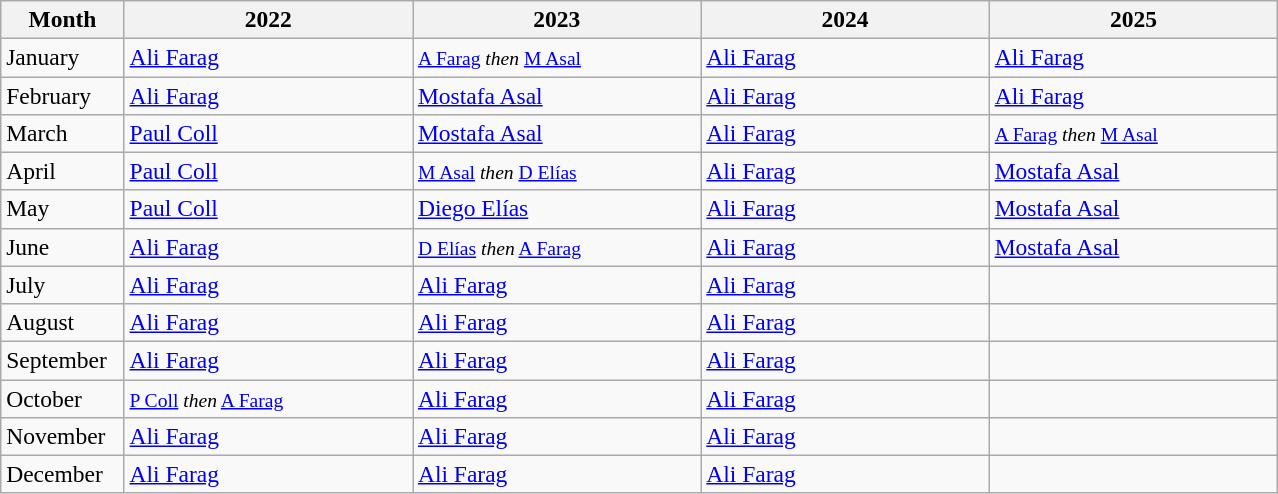<table class=wikitable style="font-size:98%;">
<tr>
<th style="width:75px;">Month</th>
<th style="width:185px;">2022</th>
<th style="width:185px;">2023</th>
<th style="width:185px;">2024</th>
<th style="width:185px;">2025</th>
</tr>
<tr>
<td>January</td>
<td> <a href='#'>Ali Farag</a></td>
<td><small> <a href='#'>A Farag</a> <em>then</em>  <a href='#'>M Asal</a></small></td>
<td> <a href='#'>Ali Farag</a></td>
<td> <a href='#'>Ali Farag</a></td>
</tr>
<tr>
<td>February</td>
<td> <a href='#'>Ali Farag</a></td>
<td> <a href='#'>Mostafa Asal</a></td>
<td> <a href='#'>Ali Farag</a></td>
<td> <a href='#'>Ali Farag</a></td>
</tr>
<tr>
<td>March</td>
<td> <a href='#'>Paul Coll</a></td>
<td> <a href='#'>Mostafa Asal</a></td>
<td> <a href='#'>Ali Farag</a></td>
<td><small> <a href='#'>A Farag</a> <em>then</em>  <a href='#'> M Asal</a></small></td>
</tr>
<tr>
<td>April</td>
<td> <a href='#'>Paul Coll</a></td>
<td><small> <a href='#'>M Asal</a> <em>then</em>  <a href='#'>D Elías</a></small></td>
<td> <a href='#'>Ali Farag</a></td>
<td> <a href='#'>Mostafa Asal</a></td>
</tr>
<tr>
<td>May</td>
<td> <a href='#'>Paul Coll</a></td>
<td> <a href='#'>Diego Elías</a></td>
<td> <a href='#'>Ali Farag</a></td>
<td> <a href='#'>Mostafa Asal</a></td>
</tr>
<tr>
<td>June</td>
<td> <a href='#'>Ali Farag</a></td>
<td><small> <a href='#'>D Elías</a> <em>then</em>  <a href='#'>A Farag</a></small></td>
<td> <a href='#'>Ali Farag</a></td>
<td> <a href='#'>Mostafa Asal</a></td>
</tr>
<tr>
<td>July</td>
<td> <a href='#'>Ali Farag</a></td>
<td> <a href='#'>Ali Farag</a></td>
<td> <a href='#'>Ali Farag</a></td>
<td></td>
</tr>
<tr>
<td>August</td>
<td> <a href='#'>Ali Farag</a></td>
<td> <a href='#'>Ali Farag</a></td>
<td> <a href='#'>Ali Farag</a></td>
<td></td>
</tr>
<tr>
<td>September</td>
<td> <a href='#'>Ali Farag</a></td>
<td> <a href='#'>Ali Farag</a></td>
<td> <a href='#'>Ali Farag</a></td>
<td></td>
</tr>
<tr>
<td>October</td>
<td><small> <a href='#'>P Coll</a> <em>then</em>  <a href='#'>A Farag</a></small></td>
<td> <a href='#'>Ali Farag</a></td>
<td> <a href='#'>Ali Farag</a></td>
<td></td>
</tr>
<tr>
<td>November</td>
<td> <a href='#'>Ali Farag</a></td>
<td> <a href='#'>Ali Farag</a></td>
<td> <a href='#'>Ali Farag</a></td>
<td></td>
</tr>
<tr>
<td>December</td>
<td> <a href='#'>Ali Farag</a></td>
<td> <a href='#'>Ali Farag</a></td>
<td> <a href='#'>Ali Farag</a></td>
<td></td>
</tr>
</table>
